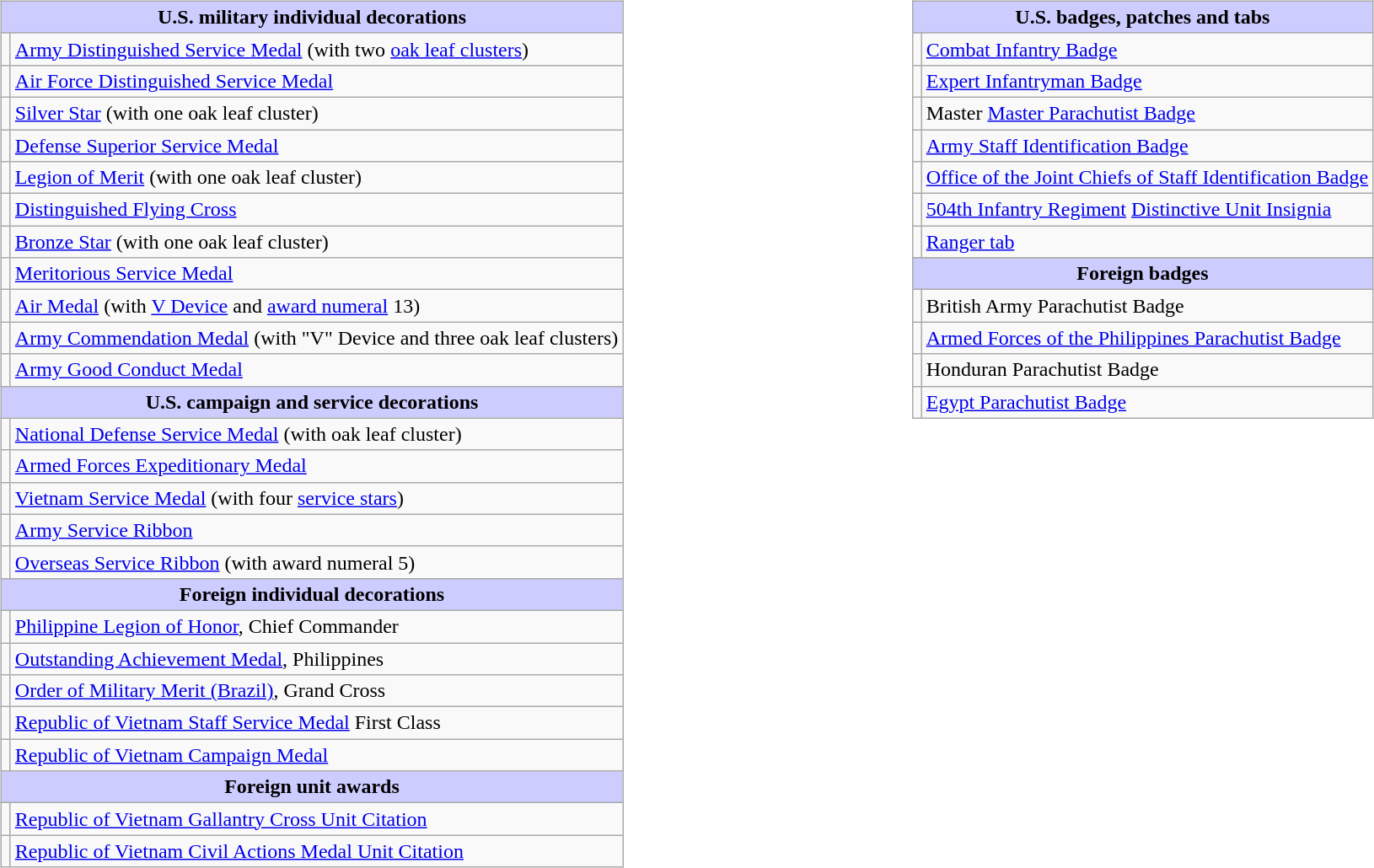<table style="width:100%;">
<tr>
<td valign="top"><br><table class="wikitable">
<tr style="background:#ccf; text-align:center;">
<td colspan=2><strong>U.S. military individual decorations</strong></td>
</tr>
<tr>
<td></td>
<td><a href='#'>Army Distinguished Service Medal</a> (with two <a href='#'>oak leaf clusters</a>)</td>
</tr>
<tr>
<td></td>
<td><a href='#'>Air Force Distinguished Service Medal</a></td>
</tr>
<tr>
<td></td>
<td><a href='#'>Silver Star</a> (with one oak leaf cluster)</td>
</tr>
<tr>
<td></td>
<td><a href='#'>Defense Superior Service Medal</a></td>
</tr>
<tr>
<td></td>
<td><a href='#'>Legion of Merit</a> (with one oak leaf cluster)</td>
</tr>
<tr>
<td></td>
<td><a href='#'>Distinguished Flying Cross</a></td>
</tr>
<tr>
<td></td>
<td><a href='#'>Bronze Star</a> (with one oak leaf cluster)</td>
</tr>
<tr>
<td></td>
<td><a href='#'>Meritorious Service Medal</a></td>
</tr>
<tr>
<td><span></span><span></span><span></span></td>
<td><a href='#'>Air Medal</a> (with <a href='#'>V Device</a> and <a href='#'>award numeral</a> 13)</td>
</tr>
<tr>
<td></td>
<td><a href='#'>Army Commendation Medal</a> (with "V" Device and three oak leaf clusters)</td>
</tr>
<tr>
<td></td>
<td><a href='#'>Army Good Conduct Medal</a></td>
</tr>
<tr style="background:#ccf; text-align:center;">
<td colspan=2><strong>U.S. campaign and service decorations</strong></td>
</tr>
<tr>
<td></td>
<td><a href='#'>National Defense Service Medal</a> (with oak leaf cluster)</td>
</tr>
<tr>
<td></td>
<td><a href='#'>Armed Forces Expeditionary Medal</a></td>
</tr>
<tr>
<td></td>
<td><a href='#'>Vietnam Service Medal</a> (with four <a href='#'>service stars</a>)</td>
</tr>
<tr>
<td></td>
<td><a href='#'>Army Service Ribbon</a></td>
</tr>
<tr>
<td><span></span></td>
<td><a href='#'>Overseas Service Ribbon</a> (with award numeral 5)</td>
</tr>
<tr style="background:#ccf; text-align:center;">
<td colspan=2><strong>Foreign individual decorations</strong></td>
</tr>
<tr>
<td></td>
<td><a href='#'>Philippine Legion of Honor</a>, Chief Commander</td>
</tr>
<tr>
<td></td>
<td><a href='#'>Outstanding Achievement Medal</a>, Philippines</td>
</tr>
<tr>
<td></td>
<td><a href='#'>Order of Military Merit (Brazil)</a>, Grand Cross</td>
</tr>
<tr>
<td></td>
<td><a href='#'>Republic of Vietnam Staff Service Medal</a> First Class</td>
</tr>
<tr>
<td></td>
<td><a href='#'>Republic of Vietnam Campaign Medal</a></td>
</tr>
<tr style="background:#ccf; text-align:center;">
<td colspan=2><strong>Foreign unit awards</strong></td>
</tr>
<tr>
<td align=center></td>
<td><a href='#'>Republic of Vietnam Gallantry Cross Unit Citation</a></td>
</tr>
<tr>
<td align=center></td>
<td><a href='#'>Republic of Vietnam Civil Actions Medal Unit Citation</a></td>
</tr>
</table>
</td>
<td valign="top"><br><table class="wikitable">
<tr style="background:#ccf; text-align:center;">
<td colspan=2><strong>U.S. badges, patches and tabs</strong></td>
</tr>
<tr>
<td align=center></td>
<td><a href='#'>Combat Infantry Badge</a></td>
</tr>
<tr>
<td align=center></td>
<td><a href='#'>Expert Infantryman Badge</a></td>
</tr>
<tr>
<td align=center></td>
<td>Master <a href='#'>Master Parachutist Badge</a></td>
</tr>
<tr>
<td align=center></td>
<td><a href='#'>Army Staff Identification Badge</a></td>
</tr>
<tr>
<td align=center></td>
<td><a href='#'>Office of the Joint Chiefs of Staff Identification Badge</a></td>
</tr>
<tr>
<td align=center></td>
<td><a href='#'>504th Infantry Regiment</a> <a href='#'>Distinctive Unit Insignia</a></td>
</tr>
<tr>
<td align=center></td>
<td><a href='#'>Ranger tab</a></td>
</tr>
<tr>
</tr>
<tr style="background:#ccf; text-align:center;">
<td colspan=2><strong>Foreign badges</strong></td>
</tr>
<tr>
<td align=center></td>
<td>British Army Parachutist Badge</td>
</tr>
<tr>
<td align=center></td>
<td><a href='#'>Armed Forces of the Philippines Parachutist Badge</a></td>
</tr>
<tr>
<td align=center></td>
<td>Honduran Parachutist Badge</td>
</tr>
<tr>
<td align=center></td>
<td><a href='#'>Egypt Parachutist Badge</a></td>
</tr>
</table>
</td>
</tr>
</table>
